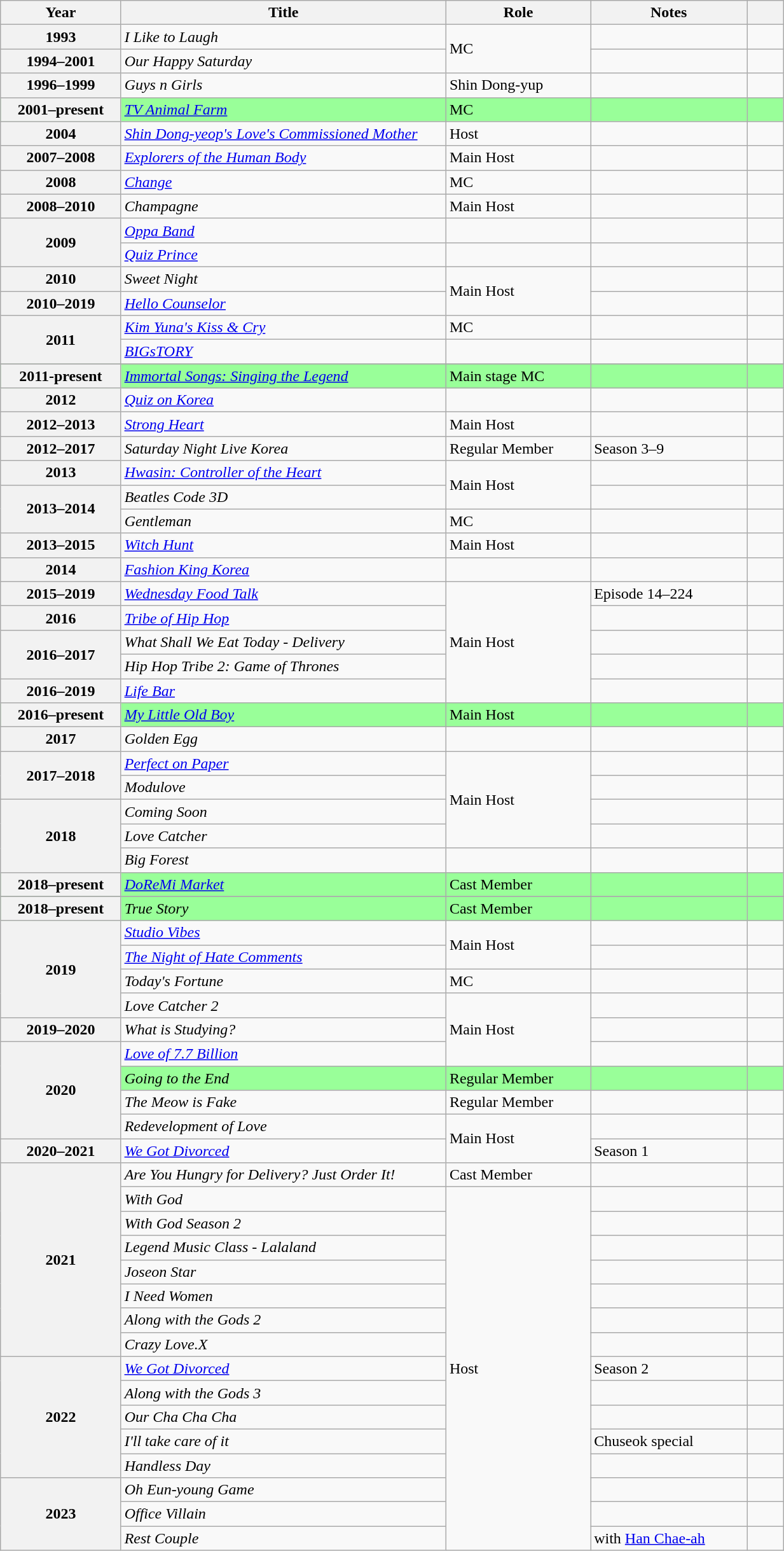<table class="wikitable sortable plainrowheaders" style="width:65%">
<tr>
<th scope="col" style=" width:10%">Year</th>
<th scope="col" style=" width:27%">Title</th>
<th scope="col" style=" width:12%">Role</th>
<th scope="col" style=" width:13%">Notes</th>
<th scope="col" class="unsortable" style=" width:3%"></th>
</tr>
<tr>
<th>1993</th>
<td><em>I Like to Laugh</em></td>
<td rowspan="2">MC</td>
<td></td>
<td></td>
</tr>
<tr>
<th>1994–2001</th>
<td><em>Our Happy Saturday</em></td>
<td></td>
<td></td>
</tr>
<tr>
<th>1996–1999</th>
<td><em>Guys n Girls</em></td>
<td>Shin Dong-yup</td>
<td></td>
<td></td>
</tr>
<tr bgcolor="#99ff99">
<th>2001–present</th>
<td><em><a href='#'>TV Animal Farm</a></em></td>
<td>MC</td>
<td></td>
<td></td>
</tr>
<tr>
<th>2004</th>
<td><em><a href='#'>Shin Dong-yeop's Love's Commissioned Mother</a></em></td>
<td>Host</td>
<td></td>
<td></td>
</tr>
<tr>
<th>2007–2008</th>
<td><em><a href='#'>Explorers of the Human Body</a></em></td>
<td>Main Host</td>
<td></td>
<td></td>
</tr>
<tr>
<th>2008</th>
<td><em><a href='#'>Change</a></em></td>
<td>MC</td>
<td></td>
<td></td>
</tr>
<tr>
<th>2008–2010</th>
<td><em>Champagne</em></td>
<td>Main Host</td>
<td></td>
<td></td>
</tr>
<tr>
<th rowspan="2">2009</th>
<td><em><a href='#'>Oppa Band</a></em></td>
<td></td>
<td></td>
<td></td>
</tr>
<tr>
<td><em><a href='#'>Quiz Prince</a></em></td>
<td></td>
<td></td>
<td></td>
</tr>
<tr>
<th>2010</th>
<td><em>Sweet Night</em></td>
<td rowspan="2">Main Host</td>
<td></td>
<td></td>
</tr>
<tr>
<th>2010–2019</th>
<td><em><a href='#'>Hello Counselor</a></em></td>
<td></td>
<td></td>
</tr>
<tr>
<th rowspan="2">2011</th>
<td><em><a href='#'>Kim Yuna's Kiss & Cry</a></em></td>
<td>MC</td>
<td></td>
<td></td>
</tr>
<tr>
<td><em><a href='#'>BIGsTORY</a></em></td>
<td></td>
<td></td>
<td></td>
</tr>
<tr>
</tr>
<tr bgcolor="#99ff99">
<th>2011-present</th>
<td><em><a href='#'>Immortal Songs: Singing the Legend</a></em></td>
<td>Main stage MC</td>
<td></td>
<td></td>
</tr>
<tr>
<th>2012</th>
<td><em><a href='#'>Quiz on Korea</a></em></td>
<td></td>
<td></td>
<td></td>
</tr>
<tr>
<th>2012–2013</th>
<td><em><a href='#'>Strong Heart</a></em></td>
<td>Main Host</td>
<td></td>
<td></td>
</tr>
<tr>
<th>2012–2017</th>
<td><em>Saturday Night Live Korea</em></td>
<td>Regular Member</td>
<td>Season 3–9</td>
<td></td>
</tr>
<tr>
<th>2013</th>
<td><em><a href='#'>Hwasin: Controller of the Heart</a></em></td>
<td rowspan="2">Main Host</td>
<td></td>
<td></td>
</tr>
<tr>
<th rowspan="2">2013–2014</th>
<td><em>Beatles Code 3D</em></td>
<td></td>
<td></td>
</tr>
<tr>
<td><em>Gentleman</em></td>
<td>MC</td>
<td></td>
<td></td>
</tr>
<tr>
<th>2013–2015</th>
<td><em><a href='#'>Witch Hunt</a></em></td>
<td>Main Host</td>
<td></td>
<td></td>
</tr>
<tr>
<th>2014</th>
<td><em><a href='#'>Fashion King Korea</a></em></td>
<td></td>
<td></td>
<td></td>
</tr>
<tr>
<th>2015–2019</th>
<td><em><a href='#'>Wednesday Food Talk</a></em></td>
<td rowspan="5">Main Host</td>
<td>Episode 14–224</td>
<td></td>
</tr>
<tr>
<th>2016</th>
<td><em><a href='#'>Tribe of Hip Hop</a></em></td>
<td></td>
<td></td>
</tr>
<tr>
<th rowspan="2">2016–2017</th>
<td><em>What Shall We Eat Today - Delivery </em></td>
<td></td>
<td></td>
</tr>
<tr>
<td><em>Hip Hop Tribe 2: Game of Thrones</em></td>
<td></td>
<td></td>
</tr>
<tr>
<th>2016–2019</th>
<td><em><a href='#'>Life Bar</a></em></td>
<td></td>
<td></td>
</tr>
<tr bgcolor="#99ff99">
<th>2016–present</th>
<td><em><a href='#'>My Little Old Boy</a></em></td>
<td>Main Host</td>
<td></td>
<td></td>
</tr>
<tr>
<th>2017</th>
<td><em>Golden Egg</em></td>
<td></td>
<td></td>
<td></td>
</tr>
<tr>
<th rowspan="2">2017–2018</th>
<td><em><a href='#'>Perfect on Paper</a></em></td>
<td rowspan="4">Main Host</td>
<td></td>
<td></td>
</tr>
<tr>
<td><em>Modulove</em></td>
<td></td>
<td></td>
</tr>
<tr>
<th rowspan="3">2018</th>
<td><em>Coming Soon</em></td>
<td></td>
<td></td>
</tr>
<tr>
<td><em>Love Catcher</em></td>
<td></td>
<td></td>
</tr>
<tr>
<td><em>Big Forest</em></td>
<td></td>
<td></td>
<td></td>
</tr>
<tr bgcolor="#99ff99">
<th>2018–present</th>
<td><em><a href='#'>DoReMi Market</a></em></td>
<td>Cast Member</td>
<td></td>
<td></td>
</tr>
<tr>
</tr>
<tr bgcolor="#99ff99">
<th>2018–present</th>
<td><em>True Story</em></td>
<td>Cast Member</td>
<td></td>
<td></td>
</tr>
<tr>
<th rowspan="4">2019</th>
<td><em><a href='#'>Studio Vibes</a></em></td>
<td rowspan="2">Main Host</td>
<td></td>
<td></td>
</tr>
<tr>
<td><em><a href='#'>The Night of Hate Comments</a></em></td>
<td></td>
<td></td>
</tr>
<tr>
<td><em>Today's Fortune</em></td>
<td>MC</td>
<td></td>
<td></td>
</tr>
<tr>
<td><em>Love Catcher 2</em></td>
<td rowspan="3">Main Host</td>
<td></td>
<td></td>
</tr>
<tr>
<th>2019–2020</th>
<td><em>What is Studying?</em></td>
<td></td>
<td></td>
</tr>
<tr>
<th rowspan="4">2020</th>
<td><em><a href='#'>Love of 7.7 Billion</a></em></td>
<td></td>
<td></td>
</tr>
<tr bgcolor="#99ff99">
<td><em>Going to the End</em></td>
<td>Regular Member</td>
<td></td>
<td></td>
</tr>
<tr>
<td><em>The Meow is Fake</em></td>
<td>Regular Member</td>
<td></td>
<td></td>
</tr>
<tr>
<td><em>Redevelopment of Love</em></td>
<td rowspan="2">Main Host</td>
<td></td>
<td></td>
</tr>
<tr>
<th>2020–2021</th>
<td><em><a href='#'>We Got Divorced</a></em></td>
<td>Season 1</td>
<td></td>
</tr>
<tr>
<th rowspan="8">2021</th>
<td><em>Are You Hungry for Delivery? Just Order It!</em></td>
<td>Cast Member</td>
<td></td>
<td></td>
</tr>
<tr>
<td><em>With God</em></td>
<td rowspan="15">Host</td>
<td></td>
<td></td>
</tr>
<tr>
<td><em>With God Season 2</em></td>
<td></td>
<td></td>
</tr>
<tr>
<td><em>Legend Music Class - Lalaland</em></td>
<td></td>
<td></td>
</tr>
<tr>
<td><em>Joseon Star</em></td>
<td></td>
<td></td>
</tr>
<tr>
<td><em>I Need Women</em></td>
<td></td>
<td></td>
</tr>
<tr>
<td><em>Along with the Gods 2</em></td>
<td></td>
<td></td>
</tr>
<tr>
<td><em>Crazy Love.X</em></td>
<td></td>
<td></td>
</tr>
<tr>
<th rowspan="5">2022</th>
<td><em><a href='#'>We Got Divorced</a></em></td>
<td>Season 2</td>
<td></td>
</tr>
<tr>
<td><em>Along with the Gods 3</em></td>
<td></td>
<td></td>
</tr>
<tr>
<td><em>Our Cha Cha Cha</em></td>
<td></td>
<td></td>
</tr>
<tr>
<td><em>I'll take care of it</em></td>
<td>Chuseok special</td>
<td></td>
</tr>
<tr>
<td><em>Handless Day</em></td>
<td></td>
<td></td>
</tr>
<tr>
<th rowspan=3>2023</th>
<td><em>Oh Eun-young Game</em></td>
<td></td>
<td></td>
</tr>
<tr>
<td><em>Office Villain</em></td>
<td></td>
<td></td>
</tr>
<tr>
<td><em>Rest Couple</em></td>
<td>with <a href='#'>Han Chae-ah</a></td>
<td></td>
</tr>
</table>
